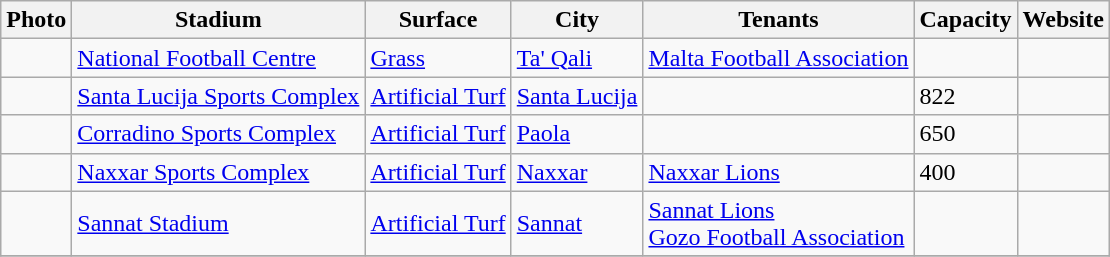<table class="wikitable">
<tr>
<th>Photo</th>
<th>Stadium</th>
<th>Surface</th>
<th>City</th>
<th>Tenants</th>
<th>Capacity</th>
<th>Website</th>
</tr>
<tr>
<td></td>
<td><a href='#'>National Football Centre</a></td>
<td><a href='#'>Grass</a></td>
<td><a href='#'>Ta' Qali</a></td>
<td><a href='#'>Malta Football Association</a></td>
<td></td>
<td></td>
</tr>
<tr>
<td></td>
<td><a href='#'>Santa Lucija Sports Complex</a></td>
<td><a href='#'>Artificial Turf</a></td>
<td><a href='#'>Santa Lucija</a></td>
<td></td>
<td>822</td>
<td></td>
</tr>
<tr>
<td></td>
<td><a href='#'>Corradino Sports Complex</a></td>
<td><a href='#'>Artificial Turf</a></td>
<td><a href='#'>Paola</a></td>
<td></td>
<td>650</td>
<td></td>
</tr>
<tr>
<td></td>
<td><a href='#'>Naxxar Sports Complex</a></td>
<td><a href='#'>Artificial Turf</a></td>
<td><a href='#'>Naxxar</a></td>
<td><a href='#'>Naxxar Lions</a></td>
<td>400</td>
<td></td>
</tr>
<tr>
<td></td>
<td><a href='#'>Sannat Stadium</a></td>
<td><a href='#'>Artificial Turf</a></td>
<td><a href='#'>Sannat</a> </td>
<td><a href='#'>Sannat Lions</a> <br> <a href='#'>Gozo Football Association</a></td>
<td></td>
<td></td>
</tr>
<tr>
</tr>
</table>
